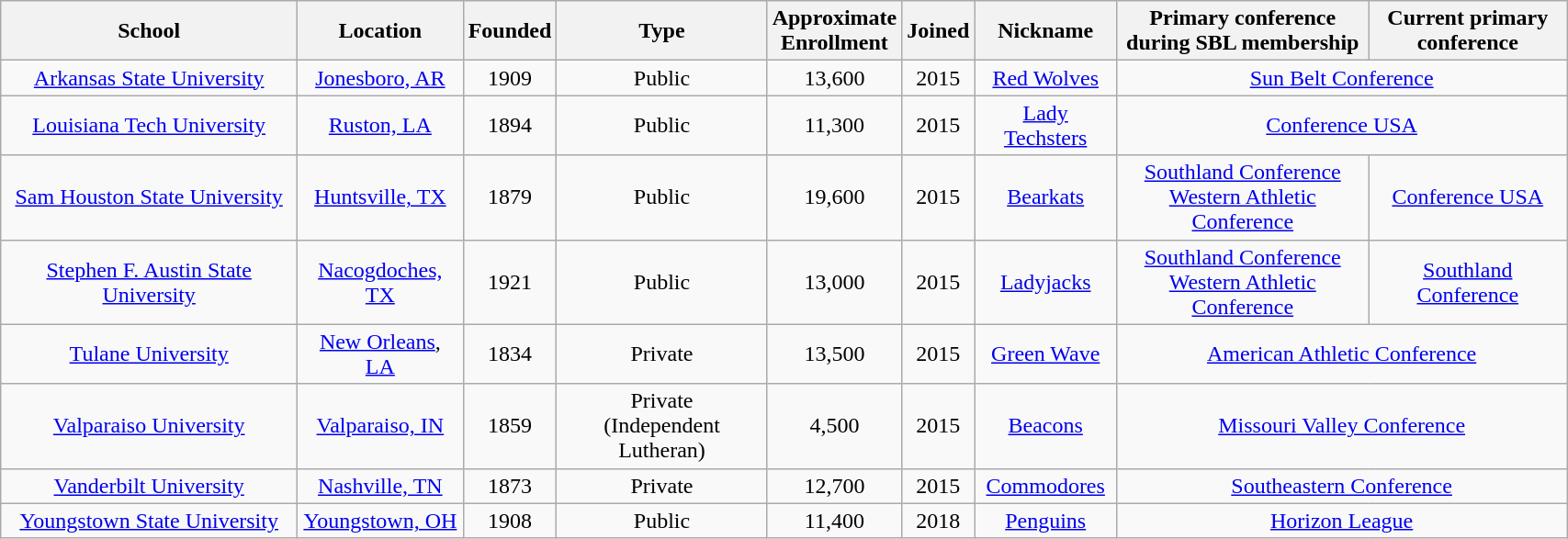<table class="wikitable sortable" style="font-size:100%; width: 90%; text-align: center;">
<tr>
<th>School</th>
<th>Location</th>
<th>Founded</th>
<th>Type</th>
<th>Approximate<br>Enrollment</th>
<th>Joined</th>
<th>Nickname</th>
<th>Primary conference<br>during SBL membership</th>
<th>Current primary<br>conference</th>
</tr>
<tr>
<td><a href='#'>Arkansas State University</a></td>
<td><a href='#'>Jonesboro, AR</a></td>
<td>1909</td>
<td>Public</td>
<td>13,600</td>
<td>2015</td>
<td><a href='#'>Red Wolves</a></td>
<td colspan=2><a href='#'>Sun Belt Conference</a></td>
</tr>
<tr>
<td><a href='#'>Louisiana Tech University</a></td>
<td><a href='#'>Ruston, LA</a></td>
<td>1894</td>
<td>Public</td>
<td>11,300</td>
<td>2015</td>
<td><a href='#'>Lady Techsters</a></td>
<td colspan=2><a href='#'>Conference USA</a></td>
</tr>
<tr>
<td><a href='#'>Sam Houston State University</a></td>
<td><a href='#'>Huntsville, TX</a></td>
<td>1879</td>
<td>Public</td>
<td>19,600</td>
<td>2015</td>
<td><a href='#'>Bearkats</a></td>
<td><a href='#'>Southland Conference</a> <br><a href='#'>Western Athletic Conference</a> </td>
<td><a href='#'>Conference USA</a></td>
</tr>
<tr>
<td><a href='#'>Stephen F. Austin State University</a></td>
<td><a href='#'>Nacogdoches, TX</a></td>
<td>1921</td>
<td>Public</td>
<td>13,000</td>
<td>2015</td>
<td><a href='#'>Ladyjacks</a></td>
<td><a href='#'>Southland Conference</a> <br><a href='#'>Western Athletic Conference</a> </td>
<td><a href='#'>Southland Conference</a></td>
</tr>
<tr>
<td><a href='#'>Tulane University</a></td>
<td><a href='#'>New Orleans</a>, <a href='#'>LA</a></td>
<td>1834</td>
<td>Private</td>
<td>13,500</td>
<td>2015</td>
<td><a href='#'>Green Wave</a></td>
<td colspan=2><a href='#'>American Athletic Conference</a></td>
</tr>
<tr>
<td><a href='#'>Valparaiso University</a></td>
<td><a href='#'>Valparaiso, IN</a></td>
<td>1859</td>
<td>Private<br>(Independent Lutheran)</td>
<td>4,500</td>
<td>2015</td>
<td><a href='#'>Beacons</a></td>
<td colspan=2><a href='#'>Missouri Valley Conference</a></td>
</tr>
<tr>
<td><a href='#'>Vanderbilt University</a></td>
<td><a href='#'>Nashville, TN</a></td>
<td>1873</td>
<td>Private</td>
<td>12,700</td>
<td>2015</td>
<td><a href='#'>Commodores</a></td>
<td colspan=2><a href='#'>Southeastern Conference</a></td>
</tr>
<tr>
<td><a href='#'>Youngstown State University</a></td>
<td><a href='#'>Youngstown, OH</a></td>
<td>1908</td>
<td>Public</td>
<td>11,400</td>
<td>2018</td>
<td><a href='#'>Penguins</a></td>
<td colspan=2><a href='#'>Horizon League</a></td>
</tr>
</table>
